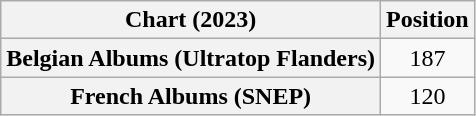<table class="wikitable sortable plainrowheaders" style="text-align:center">
<tr>
<th scope="col">Chart (2023)</th>
<th scope="col">Position</th>
</tr>
<tr>
<th scope="row">Belgian Albums (Ultratop Flanders)</th>
<td>187</td>
</tr>
<tr>
<th scope="row">French Albums (SNEP)</th>
<td>120</td>
</tr>
</table>
